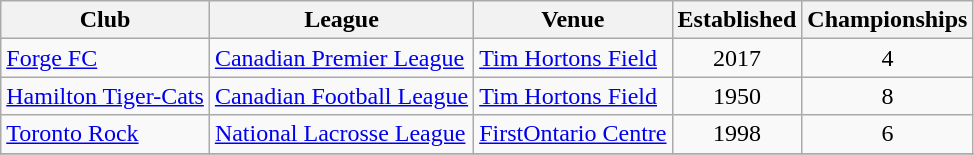<table class="wikitable">
<tr>
<th>Club</th>
<th>League</th>
<th>Venue</th>
<th>Established</th>
<th>Championships</th>
</tr>
<tr>
<td><a href='#'>Forge FC</a></td>
<td><a href='#'>Canadian Premier League</a></td>
<td><a href='#'>Tim Hortons Field</a></td>
<td align="center">2017</td>
<td align="center">4</td>
</tr>
<tr>
<td><a href='#'>Hamilton Tiger-Cats</a></td>
<td><a href='#'>Canadian Football League</a></td>
<td><a href='#'>Tim Hortons Field</a></td>
<td align="center">1950</td>
<td align="center">8</td>
</tr>
<tr>
<td><a href='#'>Toronto Rock</a></td>
<td><a href='#'>National Lacrosse League</a></td>
<td><a href='#'>FirstOntario Centre</a></td>
<td align="center">1998</td>
<td align="center">6</td>
</tr>
<tr>
</tr>
</table>
